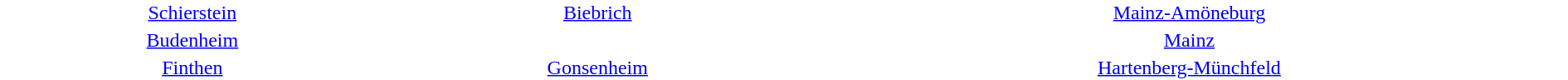<table border="0" style="float:center; empty-cells:show; width:100%; margin-left:1em; margin-bottom:0,5em;">
<tr align="center" bgcolor="#ffffff">
<td><a href='#'>Schierstein</a></td>
<td><a href='#'>Biebrich</a></td>
<td><a href='#'>Mainz-Amöneburg</a></td>
</tr>
<tr align="center" bgcolor="#ffffff">
<td><a href='#'>Budenheim</a></td>
<td></td>
<td><a href='#'>Mainz</a></td>
</tr>
<tr align="center" bgcolor="#ffffff">
<td><a href='#'>Finthen</a></td>
<td><a href='#'>Gonsenheim</a></td>
<td><a href='#'>Hartenberg-Münchfeld</a></td>
</tr>
</table>
